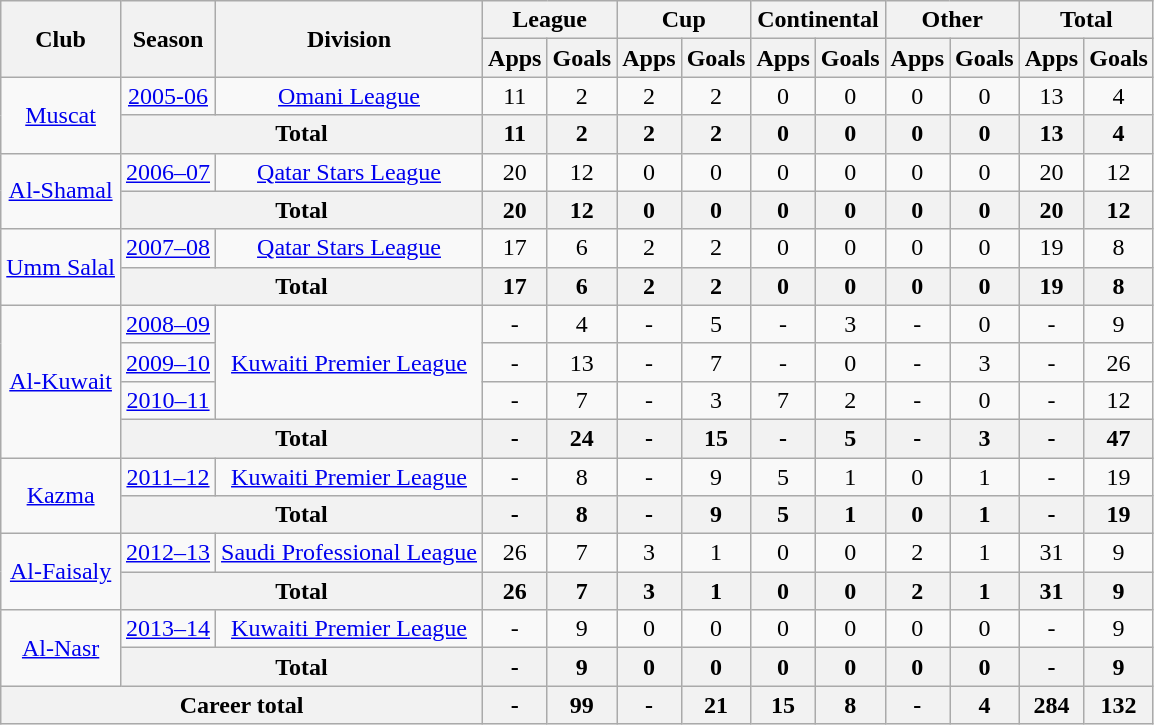<table class="wikitable" style="text-align: center;">
<tr>
<th rowspan="2">Club</th>
<th rowspan="2">Season</th>
<th rowspan="2">Division</th>
<th colspan="2">League</th>
<th colspan="2">Cup</th>
<th colspan="2">Continental</th>
<th colspan="2">Other</th>
<th colspan="2">Total</th>
</tr>
<tr>
<th>Apps</th>
<th>Goals</th>
<th>Apps</th>
<th>Goals</th>
<th>Apps</th>
<th>Goals</th>
<th>Apps</th>
<th>Goals</th>
<th>Apps</th>
<th>Goals</th>
</tr>
<tr>
<td rowspan="2"><a href='#'>Muscat</a></td>
<td><a href='#'>2005-06</a></td>
<td rowspan="1"><a href='#'>Omani League</a></td>
<td>11</td>
<td>2</td>
<td>2</td>
<td>2</td>
<td>0</td>
<td>0</td>
<td>0</td>
<td>0</td>
<td>13</td>
<td>4</td>
</tr>
<tr>
<th colspan="2">Total</th>
<th>11</th>
<th>2</th>
<th>2</th>
<th>2</th>
<th>0</th>
<th>0</th>
<th>0</th>
<th>0</th>
<th>13</th>
<th>4</th>
</tr>
<tr>
<td rowspan="2"><a href='#'>Al-Shamal</a></td>
<td><a href='#'>2006–07</a></td>
<td rowspan="1"><a href='#'>Qatar Stars League</a></td>
<td>20</td>
<td>12</td>
<td>0</td>
<td>0</td>
<td>0</td>
<td>0</td>
<td>0</td>
<td>0</td>
<td>20</td>
<td>12</td>
</tr>
<tr>
<th colspan="2">Total</th>
<th>20</th>
<th>12</th>
<th>0</th>
<th>0</th>
<th>0</th>
<th>0</th>
<th>0</th>
<th>0</th>
<th>20</th>
<th>12</th>
</tr>
<tr>
<td rowspan="2"><a href='#'>Umm Salal</a></td>
<td><a href='#'>2007–08</a></td>
<td rowspan="1"><a href='#'>Qatar Stars League</a></td>
<td>17</td>
<td>6</td>
<td>2</td>
<td>2</td>
<td>0</td>
<td>0</td>
<td>0</td>
<td>0</td>
<td>19</td>
<td>8</td>
</tr>
<tr>
<th colspan="2">Total</th>
<th>17</th>
<th>6</th>
<th>2</th>
<th>2</th>
<th>0</th>
<th>0</th>
<th>0</th>
<th>0</th>
<th>19</th>
<th>8</th>
</tr>
<tr>
<td rowspan="4"><a href='#'>Al-Kuwait</a></td>
<td><a href='#'>2008–09</a></td>
<td rowspan="3"><a href='#'>Kuwaiti Premier League</a></td>
<td>-</td>
<td>4</td>
<td>-</td>
<td>5</td>
<td>-</td>
<td>3</td>
<td>-</td>
<td>0</td>
<td>-</td>
<td>9</td>
</tr>
<tr>
<td><a href='#'>2009–10</a></td>
<td>-</td>
<td>13</td>
<td>-</td>
<td>7</td>
<td>-</td>
<td>0</td>
<td>-</td>
<td>3</td>
<td>-</td>
<td>26</td>
</tr>
<tr>
<td><a href='#'>2010–11</a></td>
<td>-</td>
<td>7</td>
<td>-</td>
<td>3</td>
<td>7</td>
<td>2</td>
<td>-</td>
<td>0</td>
<td>-</td>
<td>12</td>
</tr>
<tr>
<th colspan="2">Total</th>
<th>-</th>
<th>24</th>
<th>-</th>
<th>15</th>
<th>-</th>
<th>5</th>
<th>-</th>
<th>3</th>
<th>-</th>
<th>47</th>
</tr>
<tr>
<td rowspan="2"><a href='#'>Kazma</a></td>
<td><a href='#'>2011–12</a></td>
<td rowspan="1"><a href='#'>Kuwaiti Premier League</a></td>
<td>-</td>
<td>8</td>
<td>-</td>
<td>9</td>
<td>5</td>
<td>1</td>
<td>0</td>
<td>1</td>
<td>-</td>
<td>19</td>
</tr>
<tr>
<th colspan="2">Total</th>
<th>-</th>
<th>8</th>
<th>-</th>
<th>9</th>
<th>5</th>
<th>1</th>
<th>0</th>
<th>1</th>
<th>-</th>
<th>19</th>
</tr>
<tr>
<td rowspan="2"><a href='#'>Al-Faisaly</a></td>
<td><a href='#'>2012–13</a></td>
<td rowspan="1"><a href='#'>Saudi Professional League</a></td>
<td>26</td>
<td>7</td>
<td>3</td>
<td>1</td>
<td>0</td>
<td>0</td>
<td>2</td>
<td>1</td>
<td>31</td>
<td>9</td>
</tr>
<tr>
<th colspan="2">Total</th>
<th>26</th>
<th>7</th>
<th>3</th>
<th>1</th>
<th>0</th>
<th>0</th>
<th>2</th>
<th>1</th>
<th>31</th>
<th>9</th>
</tr>
<tr>
<td rowspan="2"><a href='#'>Al-Nasr</a></td>
<td><a href='#'>2013–14</a></td>
<td rowspan="1"><a href='#'>Kuwaiti Premier League</a></td>
<td>-</td>
<td>9</td>
<td>0</td>
<td>0</td>
<td>0</td>
<td>0</td>
<td>0</td>
<td>0</td>
<td>-</td>
<td>9</td>
</tr>
<tr>
<th colspan="2">Total</th>
<th>-</th>
<th>9</th>
<th>0</th>
<th>0</th>
<th>0</th>
<th>0</th>
<th>0</th>
<th>0</th>
<th>-</th>
<th>9</th>
</tr>
<tr>
<th colspan="3">Career total</th>
<th>-</th>
<th>99</th>
<th>-</th>
<th>21</th>
<th>15</th>
<th>8</th>
<th>-</th>
<th>4</th>
<th>284</th>
<th>132</th>
</tr>
</table>
